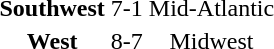<table>
<tr>
<td align=center><strong>Southwest</strong></td>
<td align=center>7-1</td>
<td align=center>Mid-Atlantic</td>
</tr>
<tr>
<td align=center><strong>West</strong></td>
<td align=center>8-7</td>
<td align=center>Midwest</td>
</tr>
</table>
